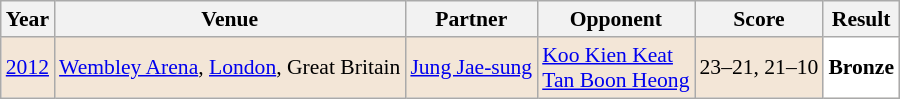<table class="sortable wikitable" style="font-size: 90%;">
<tr>
<th>Year</th>
<th>Venue</th>
<th>Partner</th>
<th>Opponent</th>
<th>Score</th>
<th>Result</th>
</tr>
<tr style="background:#F3E6D7">
<td align="center"><a href='#'>2012</a></td>
<td align="left"><a href='#'>Wembley Arena</a>, <a href='#'>London</a>, Great Britain</td>
<td align="left"> <a href='#'>Jung Jae-sung</a></td>
<td align="left"> <a href='#'>Koo Kien Keat</a> <br>  <a href='#'>Tan Boon Heong</a></td>
<td align="left">23–21, 21–10</td>
<td style="text-align:left; background:white"> <strong>Bronze</strong></td>
</tr>
</table>
